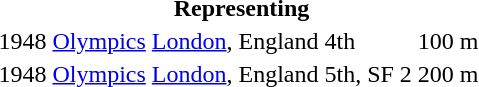<table>
<tr>
<th colspan="6">Representing </th>
</tr>
<tr>
<td>1948</td>
<td><a href='#'>Olympics</a></td>
<td><a href='#'>London</a>, England</td>
<td>4th</td>
<td>100 m</td>
<td><a href='#'></a></td>
</tr>
<tr>
<td>1948</td>
<td><a href='#'>Olympics</a></td>
<td><a href='#'>London</a>, England</td>
<td>5th, SF 2</td>
<td>200 m</td>
<td><a href='#'></a></td>
</tr>
</table>
